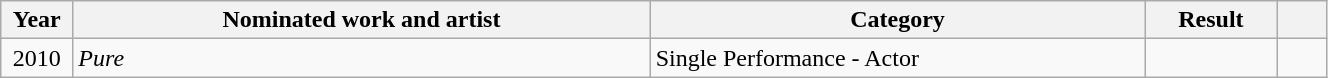<table class="wikitable" style="width:70%;">
<tr>
<th width=4%>Year</th>
<th style="width:35%;">Nominated work and artist</th>
<th style="width:30%;">Category</th>
<th style="width:8%;">Result</th>
<th width=3%></th>
</tr>
<tr>
<td style="text-align:center;">2010</td>
<td><em>Pure</em></td>
<td>Single Performance - Actor</td>
<td></td>
<td style="text-align:center;"></td>
</tr>
</table>
